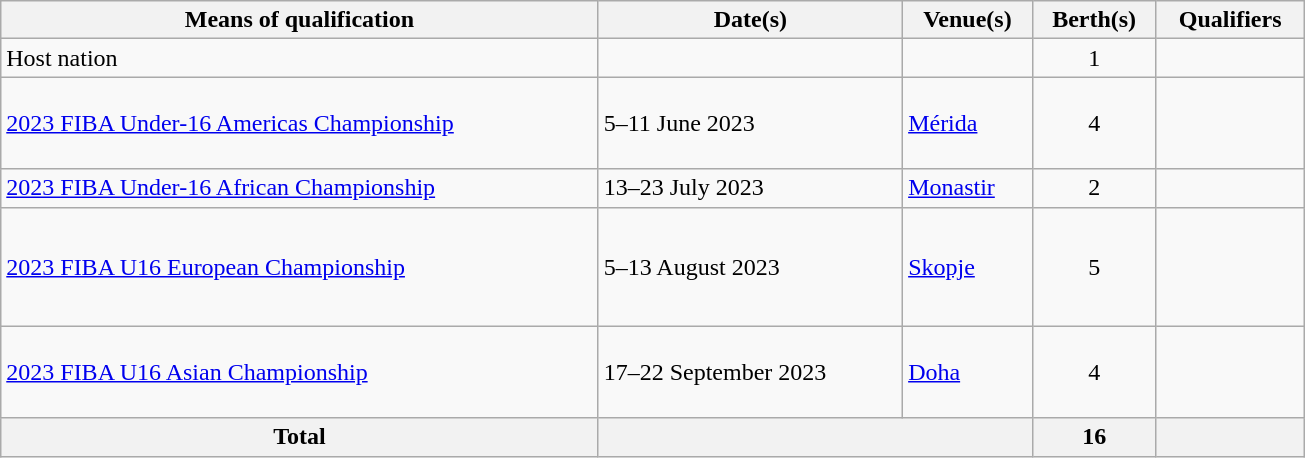<table class="wikitable" style="width:870px;">
<tr>
<th>Means of qualification</th>
<th>Date(s)</th>
<th>Venue(s)</th>
<th>Berth(s)</th>
<th>Qualifiers</th>
</tr>
<tr>
<td>Host nation</td>
<td></td>
<td></td>
<td style="text-align:center;">1</td>
<td></td>
</tr>
<tr>
<td><a href='#'>2023 FIBA Under-16 Americas Championship</a></td>
<td>5–11 June 2023</td>
<td> <a href='#'>Mérida</a></td>
<td style="text-align:center;">4</td>
<td><br><br><br></td>
</tr>
<tr>
<td><a href='#'>2023 FIBA Under-16 African Championship</a></td>
<td>13–23 July 2023</td>
<td> <a href='#'>Monastir</a></td>
<td style="text-align:center;">2</td>
<td><br></td>
</tr>
<tr>
<td><a href='#'>2023 FIBA U16 European Championship</a></td>
<td>5–13 August 2023</td>
<td> <a href='#'>Skopje</a></td>
<td style="text-align:center;">5</td>
<td><br><br><br><br></td>
</tr>
<tr>
<td><a href='#'>2023 FIBA U16 Asian Championship</a></td>
<td>17–22 September 2023</td>
<td> <a href='#'>Doha</a></td>
<td style="text-align:center;">4</td>
<td><br><br><br></td>
</tr>
<tr>
<th>Total</th>
<th colspan="2"></th>
<th>16</th>
<th></th>
</tr>
</table>
